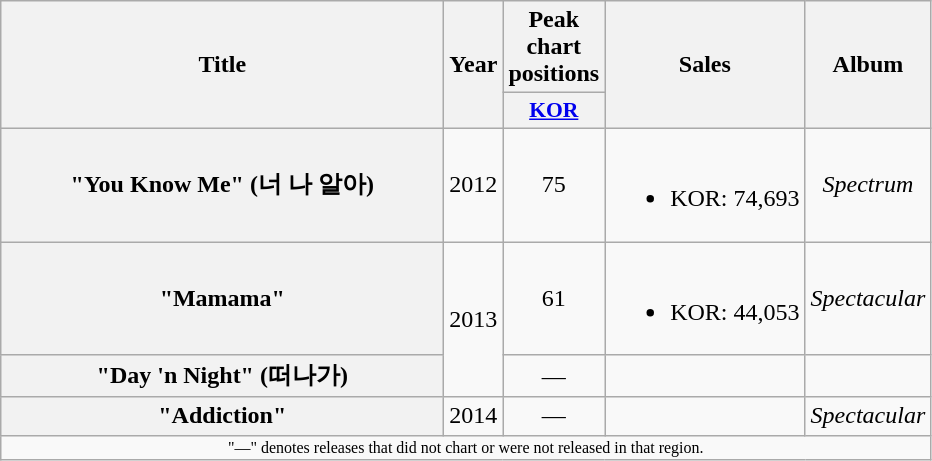<table class="wikitable plainrowheaders" style="text-align:center;">
<tr>
<th scope="col" rowspan="2" style="width:18em;">Title</th>
<th scope="col" rowspan="2">Year</th>
<th scope="col">Peak chart positions</th>
<th scope="col" rowspan="2">Sales</th>
<th scope="col" rowspan="2">Album</th>
</tr>
<tr>
<th scope="col" style="width:3em;font-size:90%;"><a href='#'>KOR</a><br></th>
</tr>
<tr>
<th scope="row">"You Know Me" (너 나 알아)</th>
<td>2012</td>
<td>75</td>
<td><br><ul><li>KOR: 74,693</li></ul></td>
<td><em>Spectrum</em></td>
</tr>
<tr>
<th scope="row">"Mamama"</th>
<td rowspan="2">2013</td>
<td>61</td>
<td><br><ul><li>KOR: 44,053</li></ul></td>
<td><em>Spectacular</em></td>
</tr>
<tr>
<th scope="row">"Day 'n Night" (떠나가)</th>
<td>—</td>
<td></td>
<td></td>
</tr>
<tr>
<th scope="row">"Addiction"</th>
<td>2014</td>
<td>—</td>
<td></td>
<td><em>Spectacular</em></td>
</tr>
<tr>
<td colspan="5" style="text-align:center; font-size:8pt;">"—" denotes releases that did not chart or were not released in that region.</td>
</tr>
</table>
